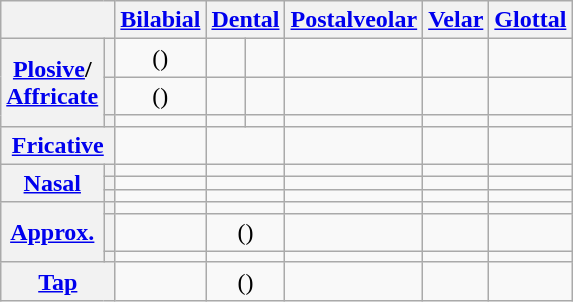<table class="wikitable" style="text-align:center;">
<tr>
<th colspan="2"></th>
<th><a href='#'>Bilabial</a></th>
<th colspan="2"><a href='#'>Dental</a></th>
<th><a href='#'>Postalveolar</a></th>
<th><a href='#'>Velar</a></th>
<th><a href='#'>Glottal</a></th>
</tr>
<tr>
<th rowspan="3"><a href='#'>Plosive</a>/<br><a href='#'>Affricate</a></th>
<th></th>
<td>()</td>
<td></td>
<td></td>
<td></td>
<td></td>
<td></td>
</tr>
<tr>
<th></th>
<td>()</td>
<td></td>
<td></td>
<td></td>
<td></td>
<td></td>
</tr>
<tr>
<th></th>
<td></td>
<td></td>
<td></td>
<td></td>
<td></td>
<td></td>
</tr>
<tr>
<th colspan="2"><a href='#'>Fricative</a></th>
<td></td>
<td colspan="2"></td>
<td></td>
<td></td>
<td></td>
</tr>
<tr>
<th rowspan="3"><a href='#'>Nasal</a></th>
<th></th>
<td></td>
<td colspan="2"></td>
<td></td>
<td></td>
<td></td>
</tr>
<tr>
<th></th>
<td></td>
<td colspan="2"></td>
<td></td>
<td></td>
<td></td>
</tr>
<tr>
<th></th>
<td></td>
<td colspan="2"></td>
<td></td>
<td></td>
<td></td>
</tr>
<tr>
<th rowspan="3"><a href='#'>Approx.</a></th>
<th></th>
<td></td>
<td colspan="2"></td>
<td></td>
<td></td>
<td></td>
</tr>
<tr>
<th></th>
<td></td>
<td colspan="2">()</td>
<td></td>
<td></td>
<td></td>
</tr>
<tr>
<th></th>
<td></td>
<td colspan="2"></td>
<td></td>
<td></td>
<td></td>
</tr>
<tr>
<th colspan="2"><a href='#'>Tap</a></th>
<td></td>
<td colspan="2">()</td>
<td></td>
<td></td>
<td></td>
</tr>
</table>
